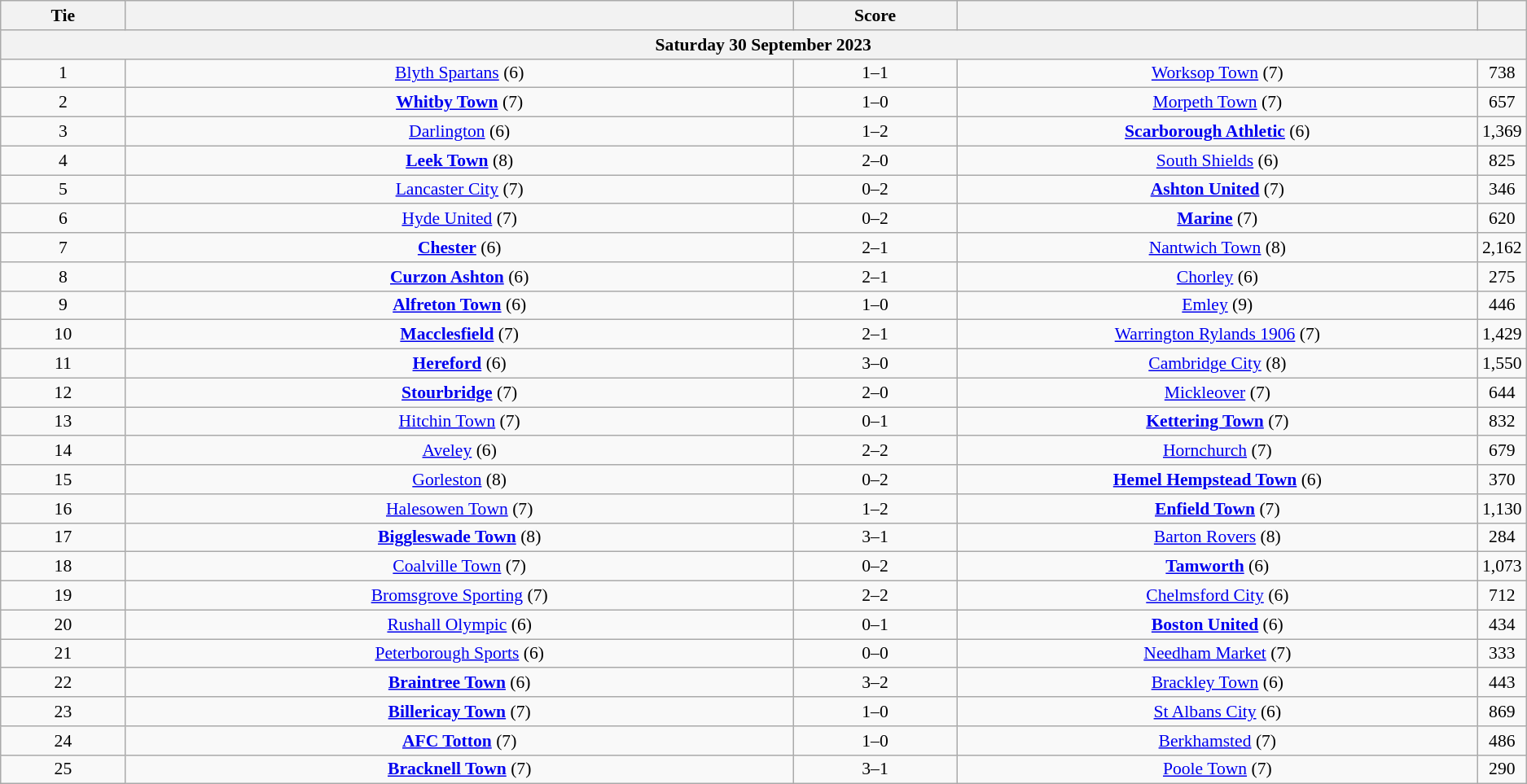<table class="wikitable" style="text-align:center; font-size:90%">
<tr>
<th scope="col" style="width:  8.43%;">Tie</th>
<th scope="col" style="width: 45.29%;"></th>
<th scope="col" style="width: 11.00%;">Score</th>
<th scope="col" style="width: 45.29%;"></th>
<th scope="col" style="width:  8.43%;"></th>
</tr>
<tr>
<th colspan="5">Saturday 30 September 2023</th>
</tr>
<tr>
<td>1</td>
<td><a href='#'>Blyth Spartans</a> (6)</td>
<td>1–1</td>
<td><a href='#'>Worksop Town</a> (7)</td>
<td>738</td>
</tr>
<tr>
<td>2</td>
<td><strong><a href='#'>Whitby Town</a></strong> (7)</td>
<td>1–0</td>
<td><a href='#'>Morpeth Town</a> (7)</td>
<td>657</td>
</tr>
<tr>
<td>3</td>
<td><a href='#'>Darlington</a> (6)</td>
<td>1–2</td>
<td><strong><a href='#'>Scarborough Athletic</a></strong> (6)</td>
<td>1,369</td>
</tr>
<tr>
<td>4</td>
<td><strong><a href='#'>Leek Town</a></strong> (8)</td>
<td>2–0</td>
<td><a href='#'>South Shields</a> (6)</td>
<td>825</td>
</tr>
<tr>
<td>5</td>
<td><a href='#'>Lancaster City</a> (7)</td>
<td>0–2</td>
<td><strong><a href='#'>Ashton United</a></strong> (7)</td>
<td>346</td>
</tr>
<tr>
<td>6</td>
<td><a href='#'>Hyde United</a> (7)</td>
<td>0–2</td>
<td><strong><a href='#'>Marine</a></strong> (7)</td>
<td>620</td>
</tr>
<tr>
<td>7</td>
<td><strong><a href='#'>Chester</a></strong> (6)</td>
<td>2–1</td>
<td><a href='#'>Nantwich Town</a> (8)</td>
<td>2,162</td>
</tr>
<tr>
<td>8</td>
<td><strong><a href='#'>Curzon Ashton</a></strong> (6)</td>
<td>2–1</td>
<td><a href='#'>Chorley</a> (6)</td>
<td>275</td>
</tr>
<tr>
<td>9</td>
<td><strong><a href='#'>Alfreton Town</a></strong> (6)</td>
<td>1–0</td>
<td><a href='#'>Emley</a> (9)</td>
<td>446</td>
</tr>
<tr>
<td>10</td>
<td><strong><a href='#'>Macclesfield</a></strong> (7)</td>
<td>2–1</td>
<td><a href='#'>Warrington Rylands 1906</a> (7)</td>
<td>1,429</td>
</tr>
<tr>
<td>11</td>
<td><strong><a href='#'>Hereford</a></strong> (6)</td>
<td>3–0</td>
<td><a href='#'>Cambridge City</a> (8)</td>
<td>1,550</td>
</tr>
<tr>
<td>12</td>
<td><strong><a href='#'>Stourbridge</a></strong> (7)</td>
<td>2–0</td>
<td><a href='#'>Mickleover</a> (7)</td>
<td>644</td>
</tr>
<tr>
<td>13</td>
<td><a href='#'>Hitchin Town</a> (7)</td>
<td>0–1</td>
<td><strong><a href='#'>Kettering Town</a></strong> (7)</td>
<td>832</td>
</tr>
<tr>
<td>14</td>
<td><a href='#'>Aveley</a> (6)</td>
<td>2–2</td>
<td><a href='#'>Hornchurch</a> (7)</td>
<td>679</td>
</tr>
<tr>
<td>15</td>
<td><a href='#'>Gorleston</a> (8)</td>
<td>0–2</td>
<td><strong><a href='#'>Hemel Hempstead Town</a></strong> (6)</td>
<td>370</td>
</tr>
<tr>
<td>16</td>
<td><a href='#'>Halesowen Town</a> (7)</td>
<td>1–2</td>
<td><strong><a href='#'>Enfield Town</a></strong> (7)</td>
<td>1,130</td>
</tr>
<tr>
<td>17</td>
<td><strong><a href='#'>Biggleswade Town</a></strong> (8)</td>
<td>3–1</td>
<td><a href='#'>Barton Rovers</a> (8)</td>
<td>284</td>
</tr>
<tr>
<td>18</td>
<td><a href='#'>Coalville Town</a> (7)</td>
<td>0–2</td>
<td><strong><a href='#'>Tamworth</a></strong> (6)</td>
<td>1,073</td>
</tr>
<tr>
<td>19</td>
<td><a href='#'>Bromsgrove Sporting</a> (7)</td>
<td>2–2</td>
<td><a href='#'>Chelmsford City</a> (6)</td>
<td>712</td>
</tr>
<tr>
<td>20</td>
<td><a href='#'>Rushall Olympic</a> (6)</td>
<td>0–1</td>
<td><strong><a href='#'>Boston United</a></strong> (6)</td>
<td>434</td>
</tr>
<tr>
<td>21</td>
<td><a href='#'>Peterborough Sports</a> (6)</td>
<td>0–0</td>
<td><a href='#'>Needham Market</a> (7)</td>
<td>333</td>
</tr>
<tr>
<td>22</td>
<td><strong><a href='#'>Braintree Town</a></strong> (6)</td>
<td>3–2</td>
<td><a href='#'>Brackley Town</a> (6)</td>
<td>443</td>
</tr>
<tr>
<td>23</td>
<td><strong><a href='#'>Billericay Town</a></strong> (7)</td>
<td>1–0</td>
<td><a href='#'>St Albans City</a> (6)</td>
<td>869</td>
</tr>
<tr>
<td>24</td>
<td><strong><a href='#'>AFC Totton</a></strong> (7)</td>
<td>1–0</td>
<td><a href='#'>Berkhamsted</a> (7)</td>
<td>486</td>
</tr>
<tr>
<td>25</td>
<td><strong><a href='#'>Bracknell Town</a></strong> (7)</td>
<td>3–1</td>
<td><a href='#'>Poole Town</a> (7)</td>
<td>290</td>
</tr>
</table>
